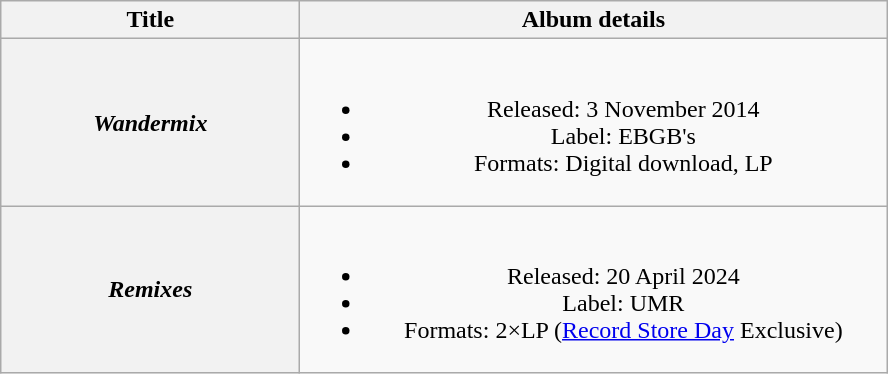<table class="wikitable plainrowheaders" style="text-align:center;">
<tr>
<th scope="col" style="width:12em;">Title</th>
<th scope="col" style="width:24em;">Album details</th>
</tr>
<tr>
<th scope="row"><em>Wandermix</em></th>
<td><br><ul><li>Released: 3 November 2014</li><li>Label: EBGB's</li><li>Formats: Digital download, LP</li></ul></td>
</tr>
<tr>
<th scope="row"><em>Remixes</em></th>
<td><br><ul><li>Released: 20 April 2024</li><li>Label: UMR</li><li>Formats: 2×LP (<a href='#'>Record Store Day</a> Exclusive)</li></ul></td>
</tr>
</table>
